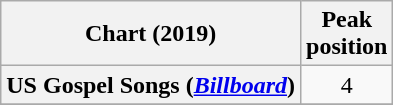<table class="wikitable sortable plainrowheaders" style="text-align:center">
<tr>
<th scope="col">Chart (2019)</th>
<th scope="col">Peak<br> position</th>
</tr>
<tr>
<th scope="row">US Gospel Songs (<a href='#'><em>Billboard</em></a>)</th>
<td>4</td>
</tr>
<tr>
</tr>
</table>
